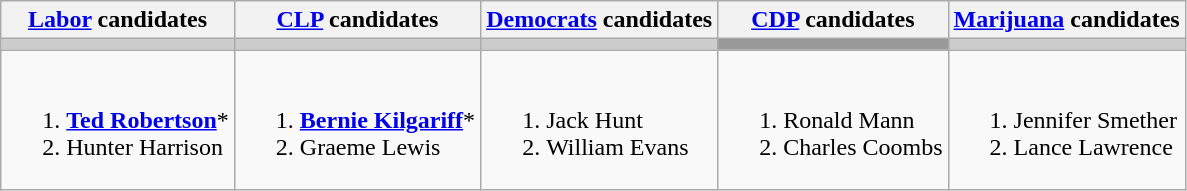<table class="wikitable">
<tr>
<th><a href='#'>Labor</a> candidates</th>
<th><a href='#'>CLP</a> candidates</th>
<th><a href='#'>Democrats</a> candidates</th>
<th><a href='#'>CDP</a> candidates</th>
<th><a href='#'>Marijuana</a> candidates</th>
</tr>
<tr bgcolor="#cccccc">
<td></td>
<td></td>
<td></td>
<td bgcolor="#999999"></td>
<td></td>
</tr>
<tr>
<td><br><ol><li><strong><a href='#'>Ted Robertson</a></strong>*</li><li>Hunter Harrison</li></ol></td>
<td><br><ol><li><strong><a href='#'>Bernie Kilgariff</a></strong>*</li><li>Graeme Lewis</li></ol></td>
<td valign=top><br><ol><li>Jack Hunt</li><li>William Evans</li></ol></td>
<td valign=top><br><ol><li>Ronald Mann</li><li>Charles Coombs</li></ol></td>
<td valign=top><br><ol><li>Jennifer Smether</li><li>Lance Lawrence</li></ol></td>
</tr>
</table>
